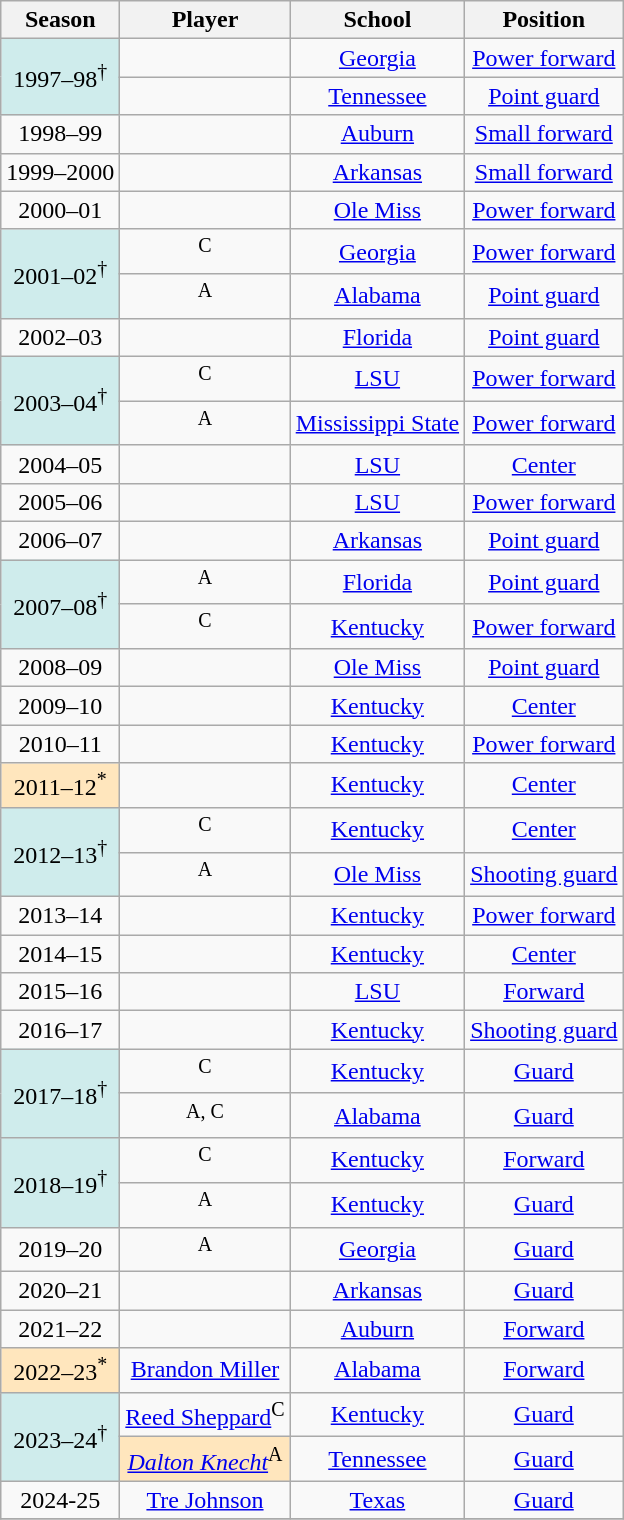<table class="wikitable sortable">
<tr>
<th>Season</th>
<th>Player</th>
<th>School</th>
<th>Position</th>
</tr>
<tr align=center>
<td rowspan=2 bgcolor=#cfecec>1997–98<sup>†</sup></td>
<td></td>
<td><a href='#'>Georgia</a></td>
<td><a href='#'>Power forward</a></td>
</tr>
<tr align=center>
<td></td>
<td><a href='#'>Tennessee</a></td>
<td><a href='#'>Point guard</a></td>
</tr>
<tr align=center>
<td>1998–99</td>
<td><em></em></td>
<td><a href='#'>Auburn</a></td>
<td><a href='#'>Small forward</a></td>
</tr>
<tr align=center>
<td>1999–2000</td>
<td></td>
<td><a href='#'>Arkansas</a></td>
<td><a href='#'>Small forward</a></td>
</tr>
<tr align=center>
<td>2000–01</td>
<td></td>
<td><a href='#'>Ole Miss</a></td>
<td><a href='#'>Power forward</a></td>
</tr>
<tr align=center>
<td rowspan=2 bgcolor=#cfecec>2001–02<sup>†</sup></td>
<td><em></em><sup>C</sup></td>
<td><a href='#'>Georgia</a></td>
<td><a href='#'>Power forward</a></td>
</tr>
<tr align=center>
<td><sup>A</sup></td>
<td><a href='#'>Alabama</a></td>
<td><a href='#'>Point guard</a></td>
</tr>
<tr align=center>
<td>2002–03</td>
<td></td>
<td><a href='#'>Florida</a></td>
<td><a href='#'>Point guard</a></td>
</tr>
<tr align=center>
<td rowspan=2 bgcolor=#cfecec>2003–04<sup>†</sup></td>
<td><sup>C</sup></td>
<td><a href='#'>LSU</a></td>
<td><a href='#'>Power forward</a></td>
</tr>
<tr align=center>
<td><em></em><sup>A</sup></td>
<td><a href='#'>Mississippi State</a></td>
<td><a href='#'>Power forward</a></td>
</tr>
<tr align=center>
<td>2004–05</td>
<td></td>
<td><a href='#'>LSU</a></td>
<td><a href='#'>Center</a></td>
</tr>
<tr align=center>
<td>2005–06</td>
<td></td>
<td><a href='#'>LSU</a></td>
<td><a href='#'>Power forward</a></td>
</tr>
<tr align=center>
<td>2006–07</td>
<td></td>
<td><a href='#'>Arkansas</a></td>
<td><a href='#'>Point guard</a></td>
</tr>
<tr align=center>
<td rowspan=2 bgcolor=#cfecec>2007–08<sup>†</sup></td>
<td><sup>A</sup></td>
<td><a href='#'>Florida</a></td>
<td><a href='#'>Point guard</a></td>
</tr>
<tr align=center>
<td><sup>C</sup></td>
<td><a href='#'>Kentucky</a></td>
<td><a href='#'>Power forward</a></td>
</tr>
<tr align=center>
<td>2008–09</td>
<td></td>
<td><a href='#'>Ole Miss</a></td>
<td><a href='#'>Point guard</a></td>
</tr>
<tr align=center>
<td>2009–10</td>
<td></td>
<td><a href='#'>Kentucky</a></td>
<td><a href='#'>Center</a></td>
</tr>
<tr align=center>
<td>2010–11</td>
<td></td>
<td><a href='#'>Kentucky</a></td>
<td><a href='#'>Power forward</a></td>
</tr>
<tr align=center>
<td style="background-color:#FFE6BD;">2011–12<sup>*</sup></td>
<td></td>
<td><a href='#'>Kentucky</a></td>
<td><a href='#'>Center</a></td>
</tr>
<tr align=center>
<td rowspan=2 bgcolor=#cfecec>2012–13<sup>†</sup></td>
<td><sup>C</sup></td>
<td><a href='#'>Kentucky</a></td>
<td><a href='#'>Center</a></td>
</tr>
<tr align=center>
<td><em></em><sup>A</sup></td>
<td><a href='#'>Ole Miss</a></td>
<td><a href='#'>Shooting guard</a></td>
</tr>
<tr align=center>
<td>2013–14</td>
<td></td>
<td><a href='#'>Kentucky</a></td>
<td><a href='#'>Power forward</a></td>
</tr>
<tr align=center>
<td>2014–15</td>
<td></td>
<td><a href='#'>Kentucky</a></td>
<td><a href='#'>Center</a></td>
</tr>
<tr align=center>
<td>2015–16</td>
<td></td>
<td><a href='#'>LSU</a></td>
<td><a href='#'>Forward</a></td>
</tr>
<tr align=center>
<td>2016–17</td>
<td></td>
<td><a href='#'>Kentucky</a></td>
<td><a href='#'>Shooting guard</a></td>
</tr>
<tr align=center>
<td rowspan=2 bgcolor=#cfecec>2017–18<sup>†</sup></td>
<td><sup>C</sup></td>
<td><a href='#'>Kentucky</a></td>
<td><a href='#'>Guard</a></td>
</tr>
<tr align=center>
<td><sup>A, C</sup></td>
<td><a href='#'>Alabama</a></td>
<td><a href='#'>Guard</a></td>
</tr>
<tr align=center>
<td rowspan=2 bgcolor=#cfecec>2018–19<sup>†</sup></td>
<td><sup>C</sup></td>
<td><a href='#'>Kentucky</a></td>
<td><a href='#'>Forward</a></td>
</tr>
<tr align=center>
<td><sup>A</sup></td>
<td><a href='#'>Kentucky</a></td>
<td><a href='#'>Guard</a></td>
</tr>
<tr align=center>
<td>2019–20</td>
<td><sup>A</sup></td>
<td><a href='#'>Georgia</a></td>
<td><a href='#'>Guard</a></td>
</tr>
<tr align=center>
<td>2020–21</td>
<td></td>
<td><a href='#'>Arkansas</a></td>
<td><a href='#'>Guard</a></td>
</tr>
<tr align=center>
<td>2021–22</td>
<td></td>
<td><a href='#'>Auburn</a></td>
<td><a href='#'>Forward</a></td>
</tr>
<tr align=center>
<td style="background-color:#FFE6BD;">2022–23<sup>*</sup></td>
<td><a href='#'>Brandon Miller</a></td>
<td><a href='#'>Alabama</a></td>
<td><a href='#'>Forward</a></td>
</tr>
<tr align=center>
<td rowspan=2 bgcolor=#cfecec>2023–24<sup>†</sup></td>
<td><a href='#'>Reed Sheppard</a><sup>C</sup></td>
<td><a href='#'>Kentucky</a></td>
<td><a href='#'>Guard</a></td>
</tr>
<tr align=center>
<td bgcolor=#ffe6bd><em><a href='#'>Dalton Knecht</a></em><sup>A</sup></td>
<td><a href='#'>Tennessee</a></td>
<td><a href='#'>Guard</a></td>
</tr>
<tr align=center>
<td>2024-25</td>
<td><a href='#'>Tre Johnson</a></td>
<td><a href='#'>Texas</a></td>
<td><a href='#'>Guard</a></td>
</tr>
<tr align=center>
</tr>
</table>
